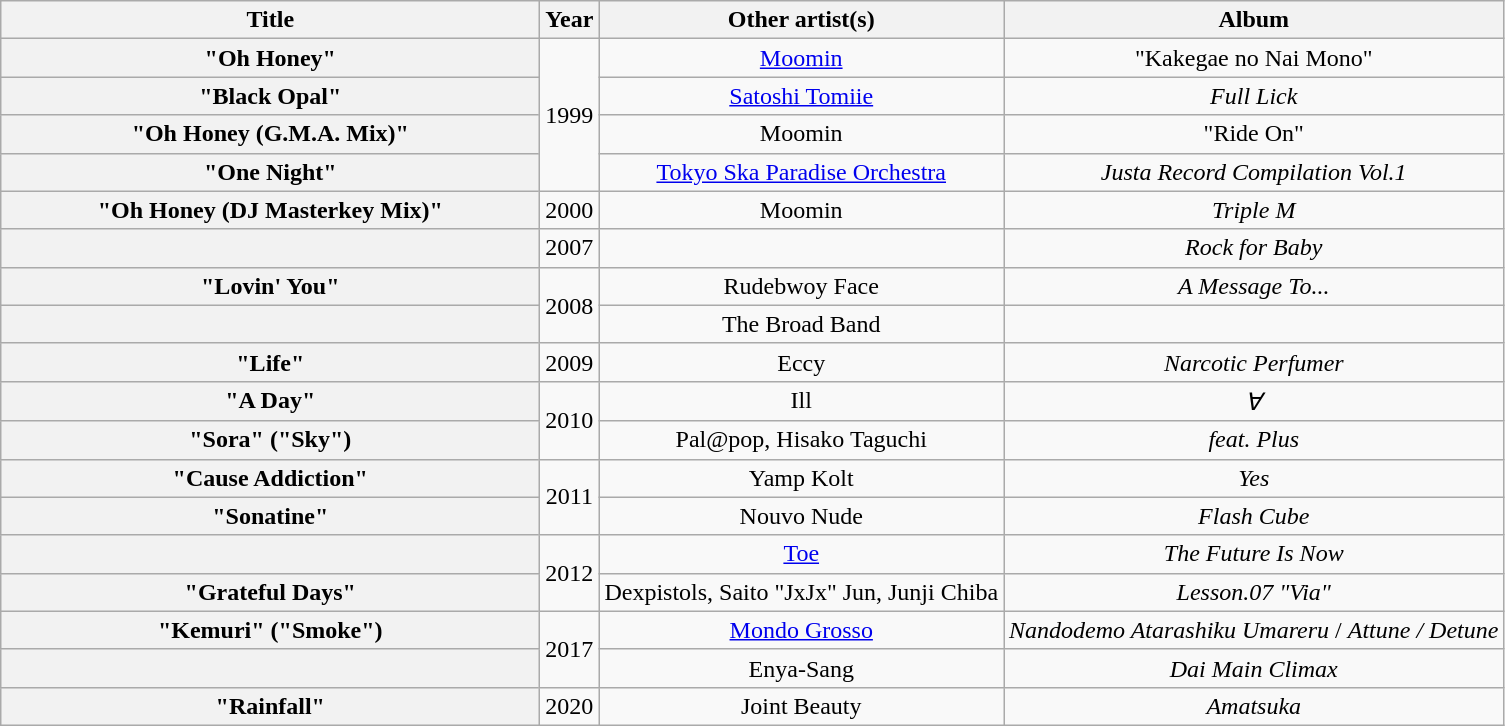<table class="wikitable plainrowheaders" style="text-align:center;">
<tr>
<th scope="col" style="width:22em;">Title</th>
<th scope="col">Year</th>
<th scope="col">Other artist(s)</th>
<th scope="col">Album</th>
</tr>
<tr>
<th scope="row">"Oh Honey"</th>
<td rowspan="4">1999</td>
<td><a href='#'>Moomin</a></td>
<td>"Kakegae no Nai Mono" </td>
</tr>
<tr>
<th scope="row">"Black Opal"</th>
<td><a href='#'>Satoshi Tomiie</a></td>
<td><em>Full Lick</em></td>
</tr>
<tr>
<th scope="row">"Oh Honey (G.M.A. Mix)"</th>
<td>Moomin</td>
<td>"Ride On" </td>
</tr>
<tr>
<th scope="row">"One Night"</th>
<td><a href='#'>Tokyo Ska Paradise Orchestra</a></td>
<td><em>Justa Record Compilation Vol.1</em></td>
</tr>
<tr>
<th scope="row">"Oh Honey (DJ Masterkey Mix)"</th>
<td>2000</td>
<td>Moomin</td>
<td><em>Triple M</em></td>
</tr>
<tr>
<th scope="row"></th>
<td>2007</td>
<td></td>
<td><em>Rock for Baby</em></td>
</tr>
<tr>
<th scope="row">"Lovin' You"</th>
<td rowspan="2">2008</td>
<td>Rudebwoy Face</td>
<td><em>A Message To...</em></td>
</tr>
<tr>
<th scope="row"></th>
<td>The Broad Band</td>
<td></td>
</tr>
<tr>
<th scope="row">"Life"</th>
<td>2009</td>
<td>Eccy</td>
<td><em>Narcotic Perfumer</em></td>
</tr>
<tr>
<th scope="row">"A Day"</th>
<td rowspan="2">2010</td>
<td>Ill</td>
<td><em>∀</em></td>
</tr>
<tr>
<th scope="row">"Sora" ("Sky")</th>
<td>Pal@pop, Hisako Taguchi</td>
<td><em>feat. Plus</em></td>
</tr>
<tr>
<th scope="row">"Cause Addiction"</th>
<td rowspan="2">2011</td>
<td>Yamp Kolt</td>
<td><em>Yes</em></td>
</tr>
<tr>
<th scope="row">"Sonatine"</th>
<td>Nouvo Nude</td>
<td><em>Flash Cube</em></td>
</tr>
<tr>
<th scope="row"></th>
<td rowspan="2">2012</td>
<td><a href='#'>Toe</a></td>
<td><em>The Future Is Now</em></td>
</tr>
<tr>
<th scope="row">"Grateful Days"</th>
<td>Dexpistols, Saito "JxJx" Jun, Junji Chiba</td>
<td><em>Lesson.07 "Via"</em></td>
</tr>
<tr>
<th scope="row">"Kemuri" ("Smoke")</th>
<td rowspan="2">2017</td>
<td><a href='#'>Mondo Grosso</a></td>
<td><em>Nandodemo Atarashiku Umareru</em> / <em>Attune / Detune</em></td>
</tr>
<tr>
<th scope="row"></th>
<td>Enya-Sang</td>
<td><em>Dai Main Climax</em></td>
</tr>
<tr>
<th scope="row">"Rainfall"</th>
<td>2020</td>
<td>Joint Beauty</td>
<td><em>Amatsuka</em></td>
</tr>
</table>
